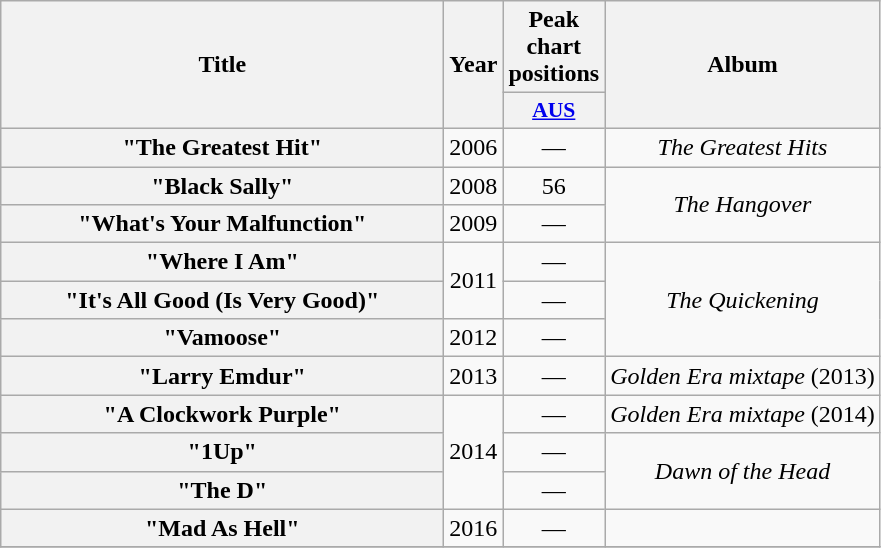<table class="wikitable plainrowheaders" style="text-align:center;">
<tr>
<th scope="col" rowspan="2" style="width:18em;">Title</th>
<th scope="col" rowspan="2" style="width:1em;">Year</th>
<th scope="col" colspan="1">Peak chart positions</th>
<th scope="col" rowspan="2">Album</th>
</tr>
<tr>
<th scope="col" style="width:3em;font-size:90%;"><a href='#'>AUS</a><br></th>
</tr>
<tr>
<th scope="row">"The Greatest Hit"</th>
<td>2006</td>
<td>—</td>
<td><em>The Greatest Hits</em></td>
</tr>
<tr>
<th scope="row">"Black Sally"</th>
<td>2008</td>
<td>56</td>
<td rowspan="2"><em>The Hangover</em></td>
</tr>
<tr>
<th scope="row">"What's Your Malfunction"</th>
<td>2009</td>
<td>—</td>
</tr>
<tr>
<th scope="row">"Where I Am"</th>
<td rowspan="2">2011</td>
<td>—</td>
<td rowspan="3"><em>The Quickening</em></td>
</tr>
<tr>
<th scope="row">"It's All Good (Is Very Good)"</th>
<td>—</td>
</tr>
<tr>
<th scope="row">"Vamoose"</th>
<td>2012</td>
<td>—</td>
</tr>
<tr>
<th scope="row">"Larry Emdur"</th>
<td>2013</td>
<td>—</td>
<td><em>Golden Era mixtape</em> (2013)</td>
</tr>
<tr>
<th scope="row">"A Clockwork Purple"</th>
<td rowspan="3">2014</td>
<td>—</td>
<td><em>Golden Era mixtape</em> (2014)</td>
</tr>
<tr>
<th scope="row">"1Up" </th>
<td>—</td>
<td rowspan="2"><em>Dawn of the Head</em></td>
</tr>
<tr>
<th scope="row">"The D"</th>
<td>—</td>
</tr>
<tr>
<th scope="row">"Mad As Hell"</th>
<td>2016</td>
<td>—</td>
<td></td>
</tr>
<tr>
</tr>
</table>
